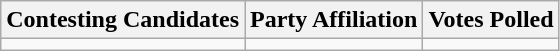<table class="wikitable sortable">
<tr>
<th>Contesting Candidates</th>
<th>Party Affiliation</th>
<th>Votes Polled</th>
</tr>
<tr>
<td></td>
<td></td>
<td></td>
</tr>
</table>
